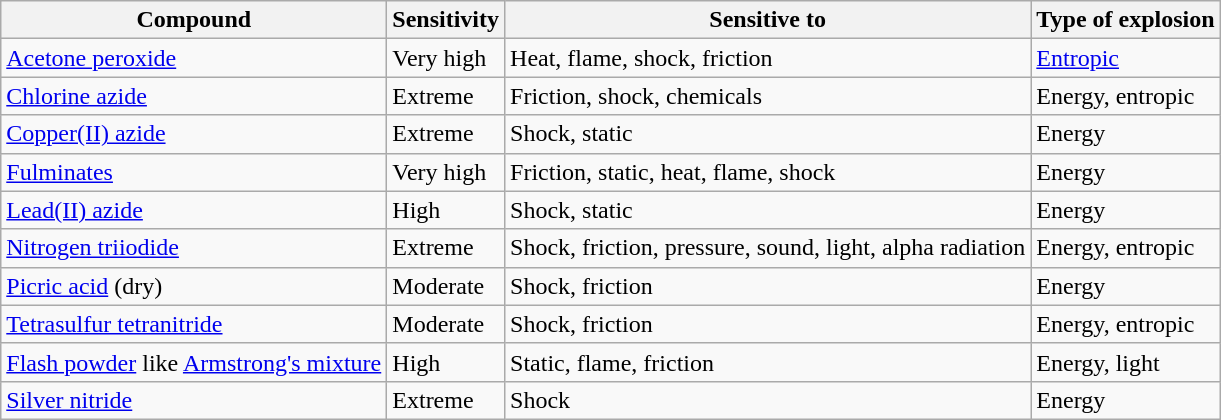<table class="wikitable sortable">
<tr>
<th>Compound</th>
<th>Sensitivity</th>
<th>Sensitive to</th>
<th>Type of explosion</th>
</tr>
<tr>
<td><a href='#'>Acetone peroxide</a></td>
<td>Very high</td>
<td>Heat, flame, shock, friction</td>
<td><a href='#'>Entropic</a></td>
</tr>
<tr>
<td><a href='#'>Chlorine azide</a></td>
<td>Extreme</td>
<td>Friction, shock, chemicals</td>
<td>Energy, entropic</td>
</tr>
<tr>
<td><a href='#'>Copper(II) azide</a></td>
<td>Extreme</td>
<td>Shock, static</td>
<td>Energy</td>
</tr>
<tr>
<td><a href='#'>Fulminates</a></td>
<td>Very high</td>
<td>Friction, static, heat, flame, shock</td>
<td>Energy</td>
</tr>
<tr>
<td><a href='#'>Lead(II) azide</a></td>
<td>High</td>
<td>Shock, static</td>
<td>Energy</td>
</tr>
<tr>
<td><a href='#'>Nitrogen triiodide</a></td>
<td>Extreme</td>
<td>Shock, friction, pressure, sound, light, alpha radiation</td>
<td>Energy, entropic</td>
</tr>
<tr>
<td><a href='#'>Picric acid</a> (dry)</td>
<td>Moderate</td>
<td>Shock, friction</td>
<td>Energy</td>
</tr>
<tr>
<td><a href='#'>Tetrasulfur tetranitride</a></td>
<td>Moderate</td>
<td>Shock, friction</td>
<td>Energy, entropic</td>
</tr>
<tr>
<td><a href='#'>Flash powder</a> like <a href='#'>Armstrong's mixture</a></td>
<td>High</td>
<td>Static, flame, friction</td>
<td>Energy, light</td>
</tr>
<tr>
<td><a href='#'>Silver nitride</a></td>
<td>Extreme</td>
<td>Shock</td>
<td>Energy</td>
</tr>
</table>
